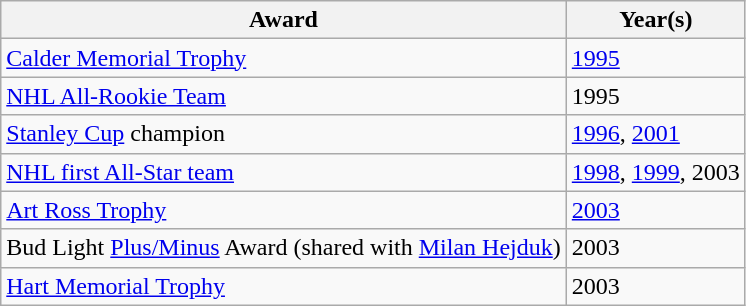<table class="wikitable">
<tr>
<th>Award</th>
<th>Year(s)</th>
</tr>
<tr>
<td><a href='#'>Calder Memorial Trophy</a></td>
<td><a href='#'>1995</a></td>
</tr>
<tr>
<td><a href='#'>NHL All-Rookie Team</a></td>
<td>1995</td>
</tr>
<tr>
<td><a href='#'>Stanley Cup</a> champion</td>
<td><a href='#'>1996</a>, <a href='#'>2001</a></td>
</tr>
<tr>
<td><a href='#'>NHL first All-Star team</a></td>
<td><a href='#'>1998</a>, <a href='#'>1999</a>, 2003</td>
</tr>
<tr>
<td><a href='#'>Art Ross Trophy</a></td>
<td><a href='#'>2003</a></td>
</tr>
<tr>
<td>Bud Light <a href='#'>Plus/Minus</a> Award (shared with <a href='#'>Milan Hejduk</a>)</td>
<td>2003</td>
</tr>
<tr>
<td><a href='#'>Hart Memorial Trophy</a></td>
<td>2003</td>
</tr>
</table>
